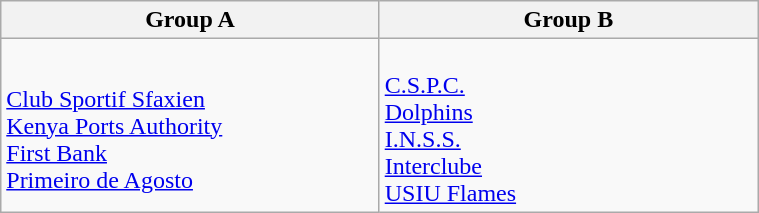<table class="wikitable" width=40%>
<tr>
<th width=25%>Group A</th>
<th width=25%>Group B</th>
</tr>
<tr>
<td><br> <a href='#'>Club Sportif Sfaxien</a><br>
 <a href='#'>Kenya Ports Authority</a><br>
 <a href='#'>First Bank</a><br>
 <a href='#'>Primeiro de Agosto</a></td>
<td><br> <a href='#'>C.S.P.C.</a><br>
 <a href='#'>Dolphins</a><br>
 <a href='#'>I.N.S.S.</a><br>
 <a href='#'>Interclube</a><br>
 <a href='#'>USIU Flames</a></td>
</tr>
</table>
